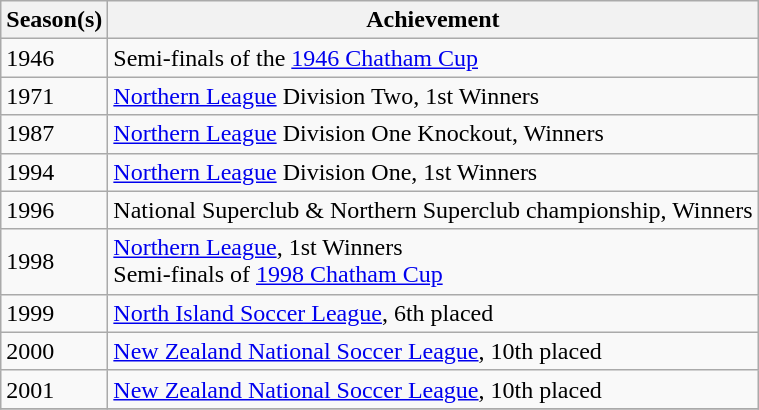<table class="wikitable">
<tr>
<th>Season(s)</th>
<th>Achievement</th>
</tr>
<tr>
<td>1946</td>
<td>Semi-finals of the <a href='#'>1946 Chatham Cup</a></td>
</tr>
<tr>
<td>1971</td>
<td><a href='#'>Northern League</a> Division Two, 1st Winners</td>
</tr>
<tr>
<td>1987</td>
<td><a href='#'>Northern League</a> Division One Knockout, Winners</td>
</tr>
<tr>
<td>1994</td>
<td><a href='#'>Northern League</a> Division One, 1st Winners</td>
</tr>
<tr>
<td>1996</td>
<td>National Superclub & Northern Superclub championship, Winners</td>
</tr>
<tr>
<td>1998</td>
<td><a href='#'>Northern League</a>, 1st Winners<br>Semi-finals of <a href='#'>1998 Chatham Cup</a></td>
</tr>
<tr>
<td>1999</td>
<td><a href='#'>North Island Soccer League</a>, 6th placed</td>
</tr>
<tr>
<td>2000</td>
<td><a href='#'>New Zealand National Soccer League</a>, 10th placed</td>
</tr>
<tr>
<td>2001</td>
<td><a href='#'>New Zealand National Soccer League</a>, 10th placed</td>
</tr>
<tr>
</tr>
</table>
